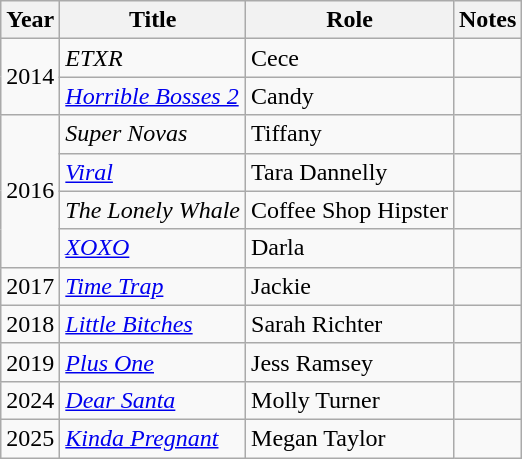<table class="wikitable sortable">
<tr>
<th>Year</th>
<th>Title</th>
<th>Role</th>
<th class="unsortable">Notes</th>
</tr>
<tr>
<td rowspan="2">2014</td>
<td><em>ETXR</em></td>
<td>Cece</td>
<td></td>
</tr>
<tr>
<td><em><a href='#'>Horrible Bosses 2</a></em></td>
<td>Candy</td>
<td></td>
</tr>
<tr>
<td rowspan="4">2016</td>
<td><em>Super Novas</em></td>
<td>Tiffany</td>
<td></td>
</tr>
<tr>
<td><em><a href='#'>Viral</a></em></td>
<td>Tara Dannelly</td>
<td></td>
</tr>
<tr>
<td><em>The Lonely Whale</em></td>
<td>Coffee Shop Hipster</td>
<td></td>
</tr>
<tr>
<td><em><a href='#'>XOXO</a></em></td>
<td>Darla</td>
<td></td>
</tr>
<tr>
<td>2017</td>
<td><em><a href='#'>Time Trap</a></em></td>
<td>Jackie</td>
<td></td>
</tr>
<tr>
<td>2018</td>
<td><em><a href='#'>Little Bitches</a></em></td>
<td>Sarah Richter</td>
<td></td>
</tr>
<tr>
<td>2019</td>
<td><em><a href='#'>Plus One</a></em></td>
<td>Jess Ramsey</td>
<td></td>
</tr>
<tr>
<td>2024</td>
<td><em><a href='#'>Dear Santa</a></em></td>
<td>Molly Turner</td>
<td></td>
</tr>
<tr>
<td>2025</td>
<td><em><a href='#'>Kinda Pregnant</a></em></td>
<td>Megan Taylor</td>
<td></td>
</tr>
</table>
